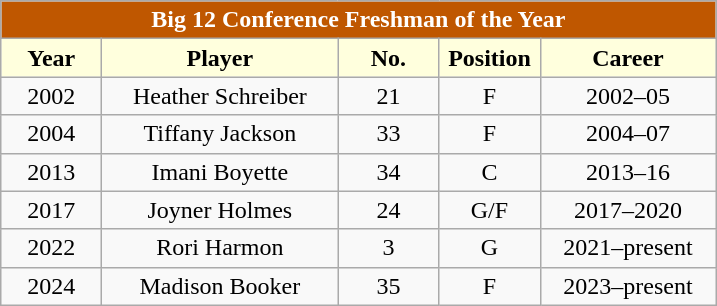<table class="wikitable" style="text-align:center">
<tr>
<td colspan="5" style= "background: #BF5700; color:white"><strong>Big 12 Conference Freshman of the Year</strong></td>
</tr>
<tr>
<th style="width:60px; background: #ffffdd;">Year</th>
<th style="width:150px; background: #ffffdd;">Player</th>
<th style="width:60px; background: #ffffdd;">No.</th>
<th style="width:60px; background: #ffffdd;">Position</th>
<th style="width:110px; background: #ffffdd;">Career</th>
</tr>
<tr>
<td>2002</td>
<td>Heather Schreiber</td>
<td>21</td>
<td>F</td>
<td>2002–05</td>
</tr>
<tr>
<td>2004</td>
<td>Tiffany Jackson</td>
<td>33</td>
<td>F</td>
<td>2004–07</td>
</tr>
<tr>
<td>2013</td>
<td>Imani Boyette</td>
<td>34</td>
<td>C</td>
<td>2013–16</td>
</tr>
<tr>
<td>2017</td>
<td>Joyner Holmes</td>
<td>24</td>
<td>G/F</td>
<td>2017–2020</td>
</tr>
<tr>
<td>2022</td>
<td>Rori Harmon</td>
<td>3</td>
<td>G</td>
<td>2021–present</td>
</tr>
<tr>
<td>2024</td>
<td>Madison Booker</td>
<td>35</td>
<td>F</td>
<td>2023–present</td>
</tr>
</table>
